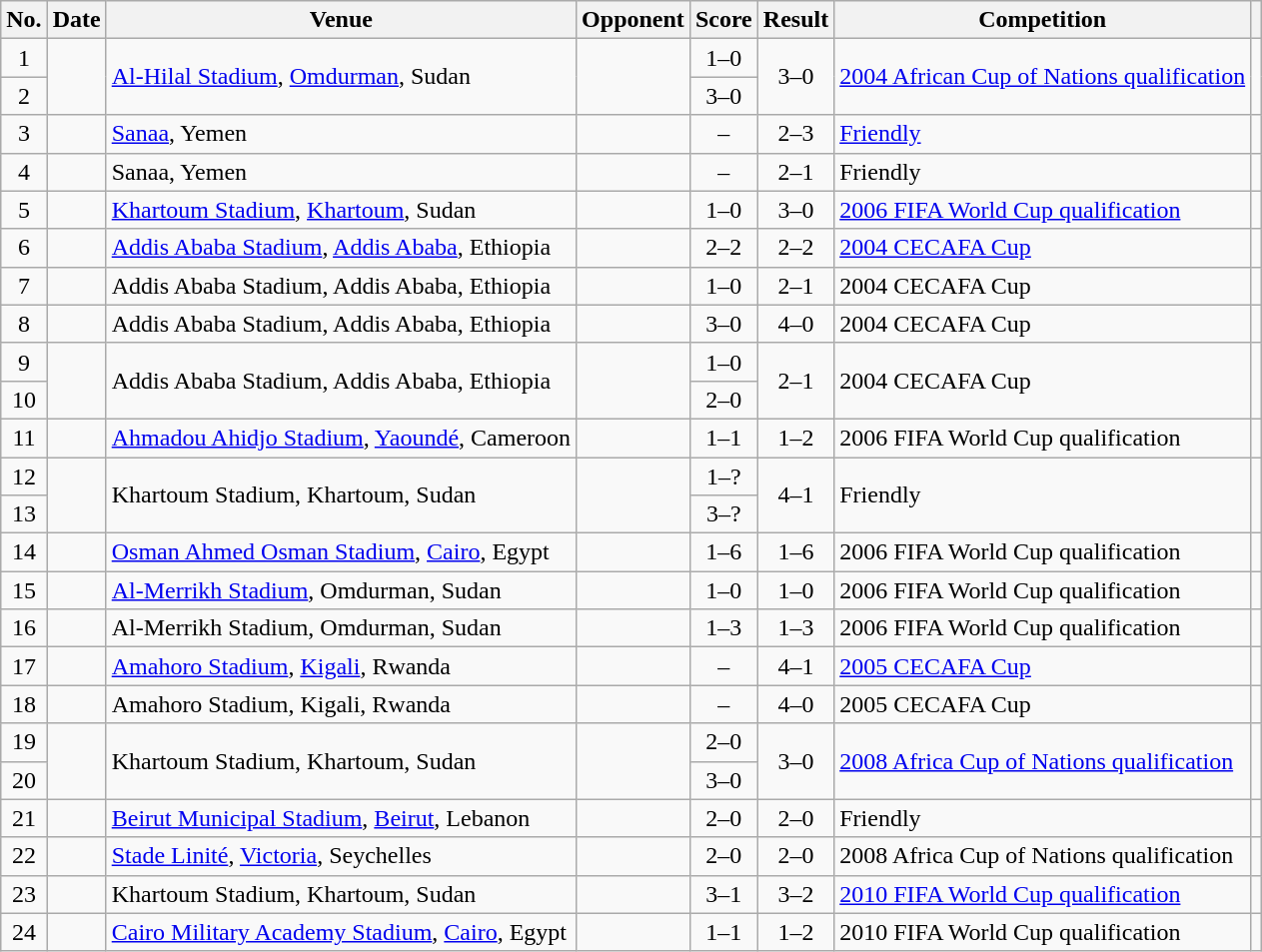<table class="wikitable sortable">
<tr>
<th scope="col">No.</th>
<th scope="col">Date</th>
<th scope="col">Venue</th>
<th scope="col">Opponent</th>
<th scope="col">Score</th>
<th scope="col">Result</th>
<th scope="col">Competition</th>
<th scope="col" class="unsortable"></th>
</tr>
<tr>
<td style="text-align:center">1</td>
<td rowspan="2"></td>
<td rowspan="2"><a href='#'>Al-Hilal Stadium</a>, <a href='#'>Omdurman</a>, Sudan</td>
<td rowspan="2"></td>
<td style="text-align:center">1–0</td>
<td rowspan="2" style="text-align:center">3–0</td>
<td rowspan="2"><a href='#'>2004 African Cup of Nations qualification</a></td>
<td rowspan="2"></td>
</tr>
<tr>
<td style="text-align:center">2</td>
<td style="text-align:center">3–0</td>
</tr>
<tr>
<td style="text-align:center">3</td>
<td></td>
<td><a href='#'>Sanaa</a>, Yemen</td>
<td></td>
<td style="text-align:center">–</td>
<td style="text-align:center">2–3</td>
<td><a href='#'>Friendly</a></td>
<td></td>
</tr>
<tr>
<td style="text-align:center">4</td>
<td></td>
<td>Sanaa, Yemen</td>
<td></td>
<td style="text-align:center">–</td>
<td style="text-align:center">2–1</td>
<td>Friendly</td>
<td></td>
</tr>
<tr>
<td style="text-align:center">5</td>
<td></td>
<td><a href='#'>Khartoum Stadium</a>, <a href='#'>Khartoum</a>, Sudan</td>
<td></td>
<td style="text-align:center">1–0</td>
<td style="text-align:center">3–0</td>
<td><a href='#'>2006 FIFA World Cup qualification</a></td>
<td></td>
</tr>
<tr>
<td style="text-align:center">6</td>
<td></td>
<td><a href='#'>Addis Ababa Stadium</a>, <a href='#'>Addis Ababa</a>, Ethiopia</td>
<td></td>
<td style="text-align:center">2–2</td>
<td style="text-align:center">2–2</td>
<td><a href='#'>2004 CECAFA Cup</a></td>
<td></td>
</tr>
<tr>
<td style="text-align:center">7</td>
<td></td>
<td>Addis Ababa Stadium, Addis Ababa, Ethiopia</td>
<td></td>
<td style="text-align:center">1–0</td>
<td style="text-align:center">2–1</td>
<td>2004 CECAFA Cup</td>
<td></td>
</tr>
<tr>
<td style="text-align:center">8</td>
<td></td>
<td>Addis Ababa Stadium, Addis Ababa, Ethiopia</td>
<td></td>
<td style="text-align:center">3–0</td>
<td style="text-align:center">4–0</td>
<td>2004 CECAFA Cup</td>
<td></td>
</tr>
<tr>
<td style="text-align:center">9</td>
<td rowspan="2"></td>
<td rowspan="2">Addis Ababa Stadium, Addis Ababa, Ethiopia</td>
<td rowspan="2"></td>
<td style="text-align:center">1–0</td>
<td rowspan="2" style="text-align:center">2–1</td>
<td rowspan="2">2004 CECAFA Cup</td>
<td rowspan="2"></td>
</tr>
<tr>
<td style="text-align:center">10</td>
<td style="text-align:center">2–0</td>
</tr>
<tr>
<td style="text-align:center">11</td>
<td></td>
<td><a href='#'>Ahmadou Ahidjo Stadium</a>, <a href='#'>Yaoundé</a>, Cameroon</td>
<td></td>
<td style="text-align:center">1–1</td>
<td style="text-align:center">1–2</td>
<td>2006 FIFA World Cup qualification</td>
<td></td>
</tr>
<tr>
<td style="text-align:center">12</td>
<td rowspan="2"></td>
<td rowspan="2">Khartoum Stadium, Khartoum, Sudan</td>
<td rowspan="2"></td>
<td style="text-align:center">1–?</td>
<td rowspan="2" style="text-align:center">4–1</td>
<td rowspan="2">Friendly</td>
<td rowspan="2"></td>
</tr>
<tr>
<td style="text-align:center">13</td>
<td style="text-align:center">3–?</td>
</tr>
<tr>
<td style="text-align:center">14</td>
<td></td>
<td><a href='#'>Osman Ahmed Osman Stadium</a>, <a href='#'>Cairo</a>, Egypt</td>
<td></td>
<td style="text-align:center">1–6</td>
<td style="text-align:center">1–6</td>
<td>2006 FIFA World Cup qualification</td>
<td></td>
</tr>
<tr>
<td style="text-align:center">15</td>
<td></td>
<td><a href='#'>Al-Merrikh Stadium</a>, Omdurman, Sudan</td>
<td></td>
<td style="text-align:center">1–0</td>
<td style="text-align:center">1–0</td>
<td>2006 FIFA World Cup qualification</td>
<td></td>
</tr>
<tr>
<td style="text-align:center">16</td>
<td></td>
<td>Al-Merrikh Stadium, Omdurman, Sudan</td>
<td></td>
<td style="text-align:center">1–3</td>
<td style="text-align:center">1–3</td>
<td>2006 FIFA World Cup qualification</td>
<td></td>
</tr>
<tr>
<td style="text-align:center">17</td>
<td></td>
<td><a href='#'>Amahoro Stadium</a>, <a href='#'>Kigali</a>, Rwanda</td>
<td></td>
<td style="text-align:center">–</td>
<td style="text-align:center">4–1</td>
<td><a href='#'>2005 CECAFA Cup</a></td>
<td></td>
</tr>
<tr>
<td style="text-align:center">18</td>
<td></td>
<td>Amahoro Stadium, Kigali, Rwanda</td>
<td></td>
<td style="text-align:center">–</td>
<td style="text-align:center">4–0</td>
<td>2005 CECAFA Cup</td>
<td></td>
</tr>
<tr>
<td style="text-align:center">19</td>
<td rowspan="2"></td>
<td rowspan="2">Khartoum Stadium, Khartoum, Sudan</td>
<td rowspan="2"></td>
<td style="text-align:center">2–0</td>
<td rowspan="2" style="text-align:center">3–0</td>
<td rowspan="2"><a href='#'>2008 Africa Cup of Nations qualification</a></td>
<td rowspan="2"></td>
</tr>
<tr>
<td style="text-align:center">20</td>
<td style="text-align:center">3–0</td>
</tr>
<tr>
<td style="text-align:center">21</td>
<td></td>
<td><a href='#'>Beirut Municipal Stadium</a>, <a href='#'>Beirut</a>, Lebanon</td>
<td></td>
<td style="text-align:center">2–0</td>
<td style="text-align:center">2–0</td>
<td>Friendly</td>
<td></td>
</tr>
<tr>
<td style="text-align:center">22</td>
<td></td>
<td><a href='#'>Stade Linité</a>, <a href='#'>Victoria</a>, Seychelles</td>
<td></td>
<td style="text-align:center">2–0</td>
<td style="text-align:center">2–0</td>
<td>2008 Africa Cup of Nations qualification</td>
<td></td>
</tr>
<tr>
<td style="text-align:center">23</td>
<td></td>
<td>Khartoum Stadium, Khartoum, Sudan</td>
<td></td>
<td style="text-align:center">3–1</td>
<td style="text-align:center">3–2</td>
<td><a href='#'>2010 FIFA World Cup qualification</a></td>
<td></td>
</tr>
<tr>
<td style="text-align:center">24</td>
<td></td>
<td><a href='#'>Cairo Military Academy Stadium</a>, <a href='#'>Cairo</a>, Egypt</td>
<td></td>
<td style="text-align:center">1–1</td>
<td style="text-align:center">1–2</td>
<td>2010 FIFA World Cup qualification</td>
<td></td>
</tr>
</table>
